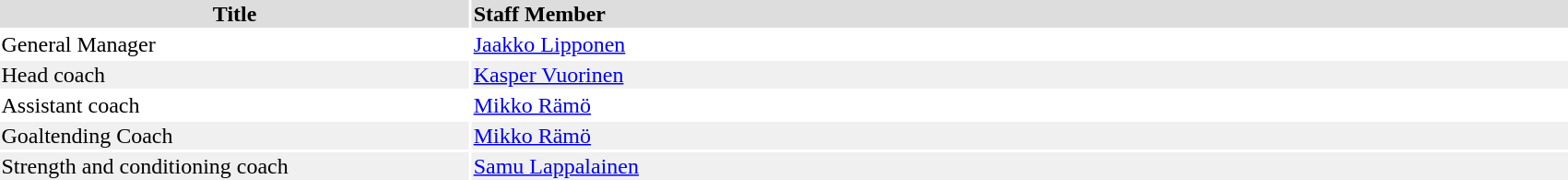<table width=90% h=90%>
<tr>
<th colspan=7></th>
</tr>
<tr bgcolor="#dddddd">
<th width=30%>Title</th>
<td align=left!!width=75%><strong>Staff Member</strong></td>
</tr>
<tr>
<td>General Manager</td>
<td><a href='#'>Jaakko Lipponen</a></td>
</tr>
<tr bgcolor="#f0f0f0">
<td>Head coach</td>
<td><a href='#'>Kasper Vuorinen</a></td>
</tr>
<tr>
<td>Assistant coach</td>
<td><a href='#'>Mikko Rämö</a></td>
</tr>
<tr bgcolor="#f0f0f0">
<td>Goaltending Coach</td>
<td><a href='#'>Mikko Rämö</a></td>
</tr>
<tr bgcolor="#f0f0f0">
<td>Strength and conditioning coach</td>
<td><a href='#'>Samu Lappalainen</a></td>
</tr>
</table>
